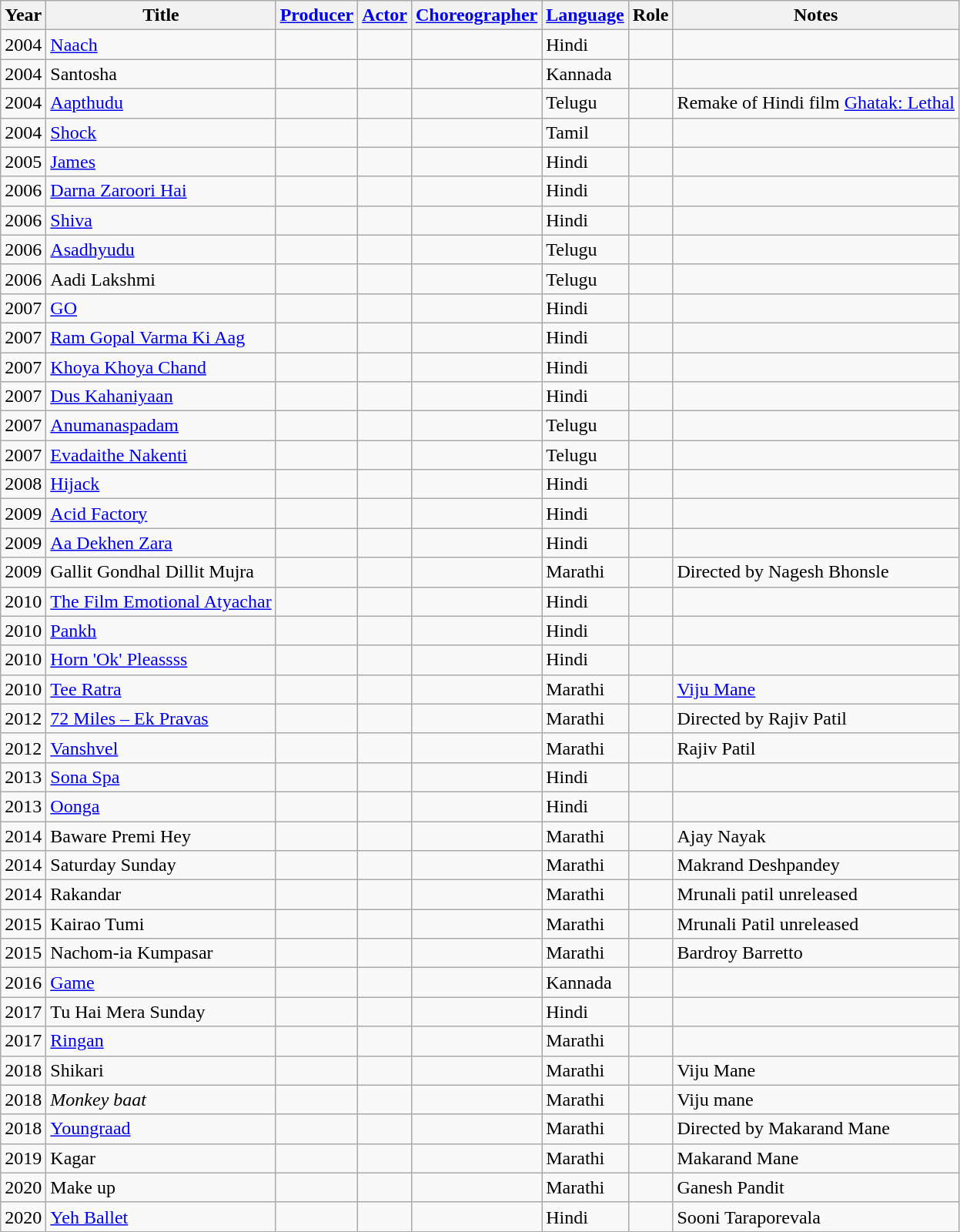<table class="wikitable sortable">
<tr>
<th>Year</th>
<th>Title</th>
<th><a href='#'>Producer</a></th>
<th><a href='#'>Actor</a></th>
<th><a href='#'>Choreographer</a></th>
<th><a href='#'>Language</a></th>
<th>Role</th>
<th>Notes</th>
</tr>
<tr>
<td>2004</td>
<td><a href='#'>Naach</a></td>
<td></td>
<td></td>
<td></td>
<td>Hindi</td>
<td></td>
<td></td>
</tr>
<tr>
<td>2004</td>
<td>Santosha</td>
<td></td>
<td></td>
<td></td>
<td>Kannada</td>
<td></td>
<td></td>
</tr>
<tr>
<td>2004</td>
<td><a href='#'>Aapthudu</a></td>
<td></td>
<td></td>
<td></td>
<td>Telugu</td>
<td></td>
<td>Remake of Hindi film <a href='#'>Ghatak: Lethal</a></td>
</tr>
<tr>
<td>2004</td>
<td><a href='#'>Shock</a></td>
<td></td>
<td></td>
<td></td>
<td>Tamil</td>
<td></td>
<td></td>
</tr>
<tr>
<td>2005</td>
<td><a href='#'>James</a></td>
<td></td>
<td></td>
<td></td>
<td>Hindi</td>
<td></td>
<td></td>
</tr>
<tr>
<td>2006</td>
<td><a href='#'>Darna Zaroori Hai</a></td>
<td></td>
<td></td>
<td></td>
<td>Hindi</td>
<td></td>
<td></td>
</tr>
<tr>
<td>2006</td>
<td><a href='#'>Shiva</a></td>
<td></td>
<td></td>
<td></td>
<td>Hindi</td>
<td></td>
<td></td>
</tr>
<tr>
<td>2006</td>
<td><a href='#'>Asadhyudu</a></td>
<td></td>
<td></td>
<td></td>
<td>Telugu</td>
<td></td>
<td></td>
</tr>
<tr>
<td>2006</td>
<td>Aadi Lakshmi</td>
<td></td>
<td></td>
<td></td>
<td>Telugu</td>
<td></td>
<td></td>
</tr>
<tr>
<td>2007</td>
<td><a href='#'>GO</a></td>
<td></td>
<td></td>
<td></td>
<td>Hindi</td>
<td></td>
<td></td>
</tr>
<tr>
<td>2007</td>
<td><a href='#'>Ram Gopal Varma Ki Aag</a></td>
<td></td>
<td></td>
<td></td>
<td>Hindi</td>
<td></td>
<td></td>
</tr>
<tr>
<td>2007</td>
<td><a href='#'>Khoya Khoya Chand</a></td>
<td></td>
<td></td>
<td></td>
<td>Hindi</td>
<td></td>
<td></td>
</tr>
<tr>
<td>2007</td>
<td><a href='#'>Dus Kahaniyaan</a></td>
<td></td>
<td></td>
<td></td>
<td>Hindi</td>
<td></td>
<td></td>
</tr>
<tr>
<td>2007</td>
<td><a href='#'>Anumanaspadam</a></td>
<td></td>
<td></td>
<td></td>
<td>Telugu</td>
<td></td>
<td></td>
</tr>
<tr>
<td>2007</td>
<td><a href='#'>Evadaithe Nakenti</a></td>
<td></td>
<td></td>
<td></td>
<td>Telugu</td>
<td></td>
<td></td>
</tr>
<tr>
<td>2008</td>
<td><a href='#'>Hijack</a></td>
<td></td>
<td></td>
<td></td>
<td>Hindi</td>
<td></td>
<td></td>
</tr>
<tr>
<td>2009</td>
<td><a href='#'>Acid Factory</a></td>
<td></td>
<td></td>
<td></td>
<td>Hindi</td>
<td></td>
<td></td>
</tr>
<tr>
<td>2009</td>
<td><a href='#'>Aa Dekhen Zara</a></td>
<td></td>
<td></td>
<td></td>
<td>Hindi</td>
<td></td>
<td></td>
</tr>
<tr>
<td>2009</td>
<td>Gallit Gondhal Dillit Mujra</td>
<td></td>
<td></td>
<td></td>
<td>Marathi</td>
<td></td>
<td>Directed by Nagesh Bhonsle</td>
</tr>
<tr>
<td>2010</td>
<td><a href='#'>The Film Emotional Atyachar</a></td>
<td></td>
<td></td>
<td></td>
<td>Hindi</td>
<td></td>
<td></td>
</tr>
<tr>
<td>2010</td>
<td><a href='#'>Pankh</a></td>
<td></td>
<td></td>
<td></td>
<td>Hindi</td>
<td></td>
<td></td>
</tr>
<tr>
<td>2010</td>
<td><a href='#'>Horn 'Ok' Pleassss</a></td>
<td></td>
<td></td>
<td></td>
<td>Hindi</td>
<td></td>
<td></td>
</tr>
<tr>
<td>2010</td>
<td><a href='#'>Tee Ratra</a></td>
<td></td>
<td></td>
<td></td>
<td>Marathi</td>
<td></td>
<td><a href='#'>Viju Mane</a></td>
</tr>
<tr>
<td>2012</td>
<td><a href='#'>72 Miles – Ek Pravas</a></td>
<td></td>
<td></td>
<td></td>
<td>Marathi</td>
<td></td>
<td>Directed by Rajiv Patil</td>
</tr>
<tr>
<td>2012</td>
<td><a href='#'>Vanshvel</a></td>
<td></td>
<td></td>
<td></td>
<td>Marathi</td>
<td></td>
<td>Rajiv Patil</td>
</tr>
<tr>
<td>2013</td>
<td><a href='#'>Sona Spa</a></td>
<td></td>
<td></td>
<td></td>
<td>Hindi</td>
<td></td>
<td></td>
</tr>
<tr>
<td>2013</td>
<td><a href='#'>Oonga</a></td>
<td></td>
<td></td>
<td></td>
<td>Hindi</td>
<td></td>
<td></td>
</tr>
<tr>
<td>2014</td>
<td>Baware Premi Hey</td>
<td></td>
<td></td>
<td></td>
<td>Marathi</td>
<td></td>
<td>Ajay Nayak</td>
</tr>
<tr>
<td>2014</td>
<td>Saturday Sunday</td>
<td></td>
<td></td>
<td></td>
<td>Marathi</td>
<td></td>
<td>Makrand Deshpandey</td>
</tr>
<tr>
<td>2014</td>
<td>Rakandar</td>
<td></td>
<td></td>
<td></td>
<td>Marathi</td>
<td></td>
<td>Mrunali patil unreleased</td>
</tr>
<tr>
<td>2015</td>
<td>Kairao Tumi</td>
<td></td>
<td></td>
<td></td>
<td>Marathi</td>
<td></td>
<td>Mrunali Patil unreleased</td>
</tr>
<tr>
<td>2015</td>
<td>Nachom-ia Kumpasar </td>
<td></td>
<td></td>
<td></td>
<td>Marathi</td>
<td></td>
<td>Bardroy Barretto</td>
</tr>
<tr>
<td>2016</td>
<td><a href='#'>Game</a></td>
<td></td>
<td></td>
<td></td>
<td>Kannada</td>
<td></td>
<td></td>
</tr>
<tr>
<td>2017</td>
<td>Tu Hai Mera Sunday</td>
<td></td>
<td></td>
<td></td>
<td>Hindi</td>
<td></td>
<td></td>
</tr>
<tr>
<td>2017</td>
<td><a href='#'>Ringan</a></td>
<td></td>
<td></td>
<td></td>
<td>Marathi</td>
<td></td>
<td></td>
</tr>
<tr>
<td>2018</td>
<td>Shikari</td>
<td></td>
<td></td>
<td></td>
<td>Marathi</td>
<td></td>
<td>Viju Mane</td>
</tr>
<tr>
<td>2018</td>
<td><em>Monkey baat</em></td>
<td></td>
<td></td>
<td></td>
<td>Marathi</td>
<td></td>
<td>Viju mane</td>
</tr>
<tr>
<td>2018</td>
<td><a href='#'>Youngraad</a></td>
<td></td>
<td></td>
<td></td>
<td>Marathi</td>
<td></td>
<td>Directed by Makarand Mane</td>
</tr>
<tr>
<td>2019</td>
<td>Kagar</td>
<td></td>
<td></td>
<td></td>
<td>Marathi</td>
<td></td>
<td>Makarand Mane</td>
</tr>
<tr>
<td>2020</td>
<td>Make up</td>
<td></td>
<td></td>
<td></td>
<td>Marathi</td>
<td></td>
<td>Ganesh Pandit</td>
</tr>
<tr>
<td>2020</td>
<td><a href='#'>Yeh Ballet</a></td>
<td></td>
<td></td>
<td></td>
<td>Hindi</td>
<td></td>
<td>Sooni Taraporevala</td>
</tr>
</table>
